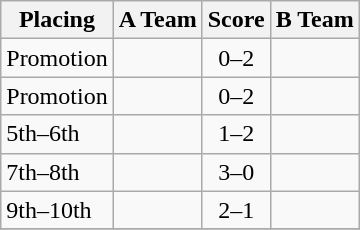<table class=wikitable style="border:1px solid #AAAAAA;">
<tr>
<th>Placing</th>
<th>A Team</th>
<th>Score</th>
<th>B Team</th>
</tr>
<tr>
<td>Promotion</td>
<td></td>
<td align="center">0–2</td>
<td><strong></strong></td>
</tr>
<tr>
<td>Promotion</td>
<td></td>
<td align="center">0–2</td>
<td><strong></strong></td>
</tr>
<tr>
<td>5th–6th</td>
<td></td>
<td align="center">1–2</td>
<td></td>
</tr>
<tr>
<td>7th–8th</td>
<td></td>
<td align="center">3–0</td>
<td></td>
</tr>
<tr>
<td>9th–10th</td>
<td></td>
<td align="center">2–1</td>
<td></td>
</tr>
<tr>
</tr>
</table>
